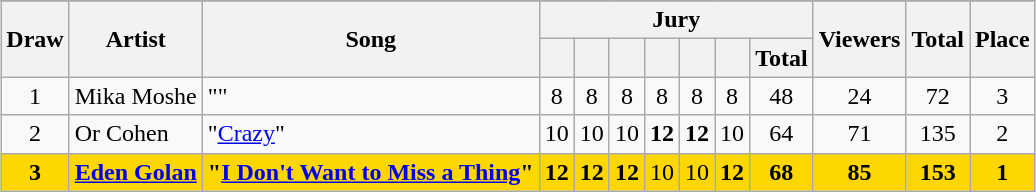<table class="sortable wikitable" style="margin: 1em auto 1em auto; text-align:center; font-size:100%;">
<tr>
</tr>
<tr>
<th rowspan="2">Draw</th>
<th rowspan="2">Artist</th>
<th rowspan="2">Song</th>
<th colspan="7" class="unsortable">Jury</th>
<th rowspan="2">Viewers</th>
<th rowspan="2">Total</th>
<th rowspan="2">Place</th>
</tr>
<tr>
<th class="unsortable"></th>
<th class="unsortable"></th>
<th class="unsortable"></th>
<th class="unsortable"></th>
<th class="unsortable"></th>
<th class="unsortable"></th>
<th>Total</th>
</tr>
<tr>
<td>1</td>
<td align="left">Mika Moshe</td>
<td align="left">""</td>
<td>8</td>
<td>8</td>
<td>8</td>
<td>8</td>
<td>8</td>
<td>8</td>
<td>48</td>
<td>24</td>
<td>72</td>
<td>3</td>
</tr>
<tr>
<td>2</td>
<td align="left">Or Cohen</td>
<td align="left">"<a href='#'>Crazy</a>"</td>
<td>10</td>
<td>10</td>
<td>10</td>
<td><strong>12</strong></td>
<td><strong>12</strong></td>
<td>10</td>
<td>64</td>
<td>71</td>
<td>135</td>
<td>2</td>
</tr>
<tr style="background:gold;">
<td><strong>3</strong></td>
<td align="left"><strong><a href='#'>Eden Golan</a></strong></td>
<td align="left"><strong>"<a href='#'>I Don't Want to Miss a Thing</a>"</strong></td>
<td><strong>12</strong></td>
<td><strong>12</strong></td>
<td><strong>12</strong></td>
<td>10</td>
<td>10</td>
<td><strong>12</strong></td>
<td><strong>68</strong></td>
<td><strong>85</strong></td>
<td><strong>153</strong></td>
<td><strong>1</strong></td>
</tr>
</table>
